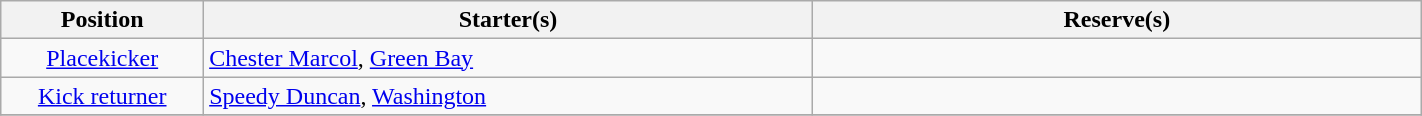<table class="wikitable" width=75%>
<tr>
<th width=10%>Position</th>
<th width=30%>Starter(s)</th>
<th width=30%>Reserve(s)</th>
</tr>
<tr>
<td align=center><a href='#'>Placekicker</a></td>
<td> <a href='#'>Chester Marcol</a>, <a href='#'>Green Bay</a></td>
<td></td>
</tr>
<tr>
<td align=center><a href='#'>Kick returner</a></td>
<td> <a href='#'>Speedy Duncan</a>, <a href='#'>Washington</a></td>
<td></td>
</tr>
<tr>
</tr>
</table>
